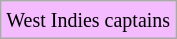<table class="wikitable">
<tr>
<td bgcolor="#F4BBFF"><small>West Indies captains</small></td>
</tr>
</table>
